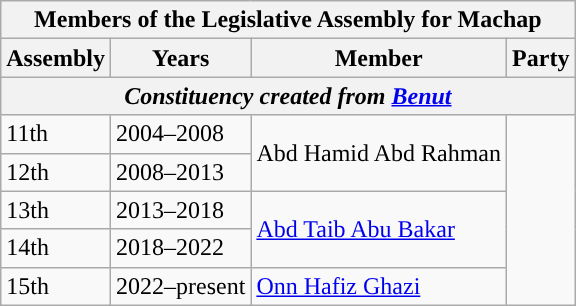<table class="wikitable">
<tr>
<th colspan="4">Members of the Legislative Assembly for Machap</th>
</tr>
<tr>
<th>Assembly</th>
<th>Years</th>
<th>Member</th>
<th>Party</th>
</tr>
<tr>
<th colspan="4"><em>Constituency created from <a href='#'>Benut</a></em></th>
</tr>
<tr>
<td>11th</td>
<td>2004–2008</td>
<td rowspan="2">Abd Hamid Abd Rahman</td>
<td rowspan="5"></td>
</tr>
<tr>
<td>12th</td>
<td>2008–2013</td>
</tr>
<tr>
<td>13th</td>
<td>2013–2018</td>
<td rowspan="2"><a href='#'>Abd Taib Abu Bakar</a></td>
</tr>
<tr>
<td>14th</td>
<td>2018–2022</td>
</tr>
<tr>
<td>15th</td>
<td>2022–present</td>
<td><a href='#'>Onn Hafiz Ghazi</a></td>
</tr>
</table>
